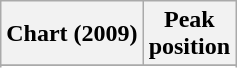<table class="wikitable plainrowheaders" style="text-align:center">
<tr>
<th scope="col">Chart (2009)</th>
<th scope="col">Peak<br>position</th>
</tr>
<tr>
</tr>
<tr>
</tr>
</table>
